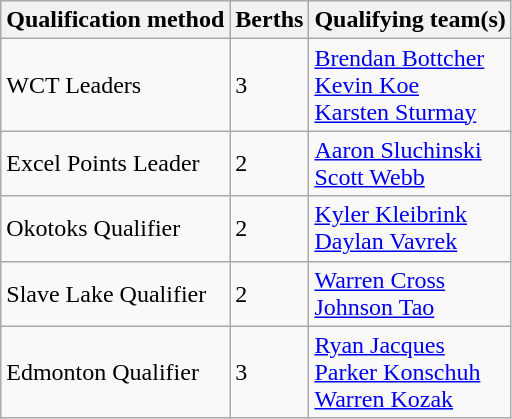<table class="wikitable">
<tr>
<th scope="col">Qualification method</th>
<th scope="col">Berths</th>
<th scope="col">Qualifying team(s)</th>
</tr>
<tr>
<td>WCT Leaders</td>
<td>3</td>
<td><a href='#'>Brendan Bottcher</a> <br> <a href='#'>Kevin Koe</a> <br>  <a href='#'>Karsten Sturmay</a></td>
</tr>
<tr>
<td>Excel Points Leader</td>
<td>2</td>
<td><a href='#'>Aaron Sluchinski</a> <br> <a href='#'>Scott Webb</a></td>
</tr>
<tr>
<td>Okotoks Qualifier</td>
<td>2</td>
<td><a href='#'>Kyler Kleibrink</a> <br> <a href='#'>Daylan Vavrek</a></td>
</tr>
<tr>
<td>Slave Lake Qualifier</td>
<td>2</td>
<td><a href='#'>Warren Cross</a> <br> <a href='#'>Johnson Tao</a></td>
</tr>
<tr>
<td>Edmonton Qualifier</td>
<td>3</td>
<td><a href='#'>Ryan Jacques</a> <br> <a href='#'>Parker Konschuh</a> <br> <a href='#'>Warren Kozak</a></td>
</tr>
</table>
